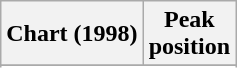<table class="wikitable sortable plainrowheaders" style="text-align:center">
<tr>
<th scope="col">Chart (1998)</th>
<th scope="col">Peak<br>position</th>
</tr>
<tr>
</tr>
<tr>
</tr>
</table>
